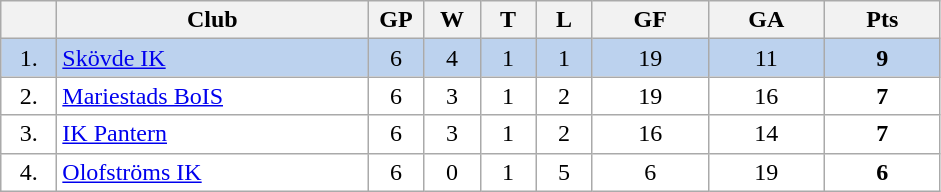<table class="wikitable">
<tr>
<th width="30"></th>
<th width="200">Club</th>
<th width="30">GP</th>
<th width="30">W</th>
<th width="30">T</th>
<th width="30">L</th>
<th width="70">GF</th>
<th width="70">GA</th>
<th width="70">Pts</th>
</tr>
<tr bgcolor="#BCD2EE" align="center">
<td>1.</td>
<td align="left"><a href='#'>Skövde IK</a></td>
<td>6</td>
<td>4</td>
<td>1</td>
<td>1</td>
<td>19</td>
<td>11</td>
<td><strong>9</strong></td>
</tr>
<tr bgcolor="#FFFFFF" align="center">
<td>2.</td>
<td align="left"><a href='#'>Mariestads BoIS</a></td>
<td>6</td>
<td>3</td>
<td>1</td>
<td>2</td>
<td>19</td>
<td>16</td>
<td><strong>7</strong></td>
</tr>
<tr bgcolor="#FFFFFF" align="center">
<td>3.</td>
<td align="left"><a href='#'>IK Pantern</a></td>
<td>6</td>
<td>3</td>
<td>1</td>
<td>2</td>
<td>16</td>
<td>14</td>
<td><strong>7</strong></td>
</tr>
<tr bgcolor="#FFFFFF" align="center">
<td>4.</td>
<td align="left"><a href='#'>Olofströms IK</a></td>
<td>6</td>
<td>0</td>
<td>1</td>
<td>5</td>
<td>6</td>
<td>19</td>
<td><strong>6</strong></td>
</tr>
</table>
